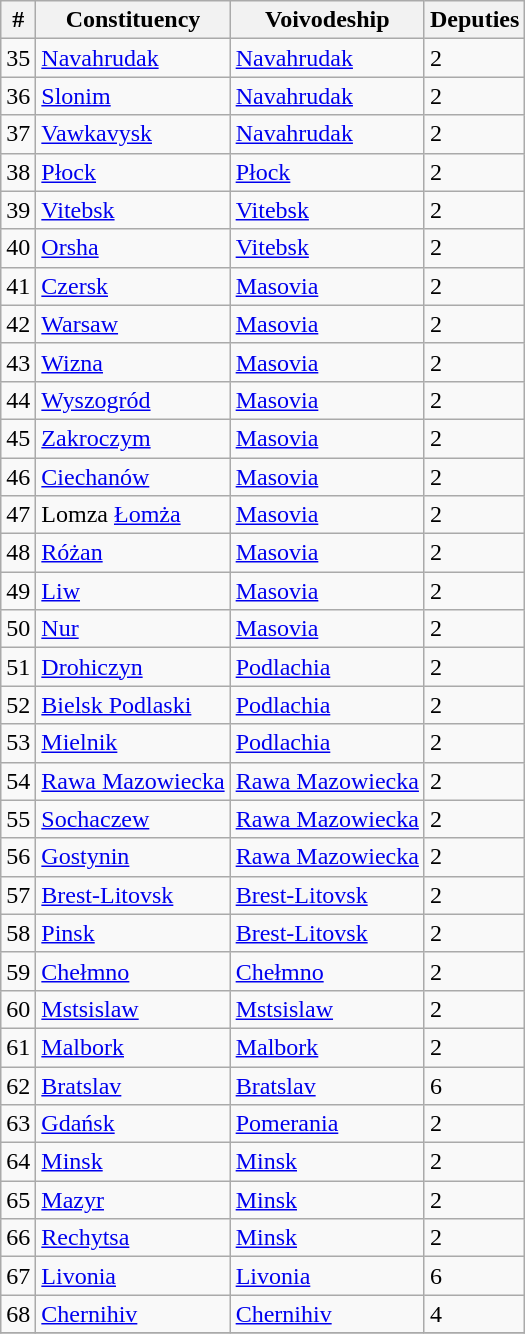<table class="wikitable sortable">
<tr>
<th>#</th>
<th>Constituency</th>
<th>Voivodeship</th>
<th>Deputies</th>
</tr>
<tr>
<td>35</td>
<td><a href='#'>Navahrudak</a></td>
<td><a href='#'>Navahrudak</a></td>
<td>2</td>
</tr>
<tr>
<td>36</td>
<td><a href='#'>Slonim</a></td>
<td><a href='#'>Navahrudak</a></td>
<td>2</td>
</tr>
<tr>
<td>37</td>
<td><a href='#'>Vawkavysk</a></td>
<td><a href='#'>Navahrudak</a></td>
<td>2</td>
</tr>
<tr>
<td>38</td>
<td><a href='#'>Płock</a></td>
<td><a href='#'>Płock</a></td>
<td>2</td>
</tr>
<tr>
<td>39</td>
<td><a href='#'>Vitebsk</a></td>
<td><a href='#'>Vitebsk</a></td>
<td>2</td>
</tr>
<tr>
<td>40</td>
<td><a href='#'>Orsha</a></td>
<td><a href='#'>Vitebsk</a></td>
<td>2</td>
</tr>
<tr>
<td>41</td>
<td><a href='#'>Czersk</a></td>
<td><a href='#'>Masovia</a></td>
<td>2</td>
</tr>
<tr>
<td>42</td>
<td><a href='#'>Warsaw</a></td>
<td><a href='#'>Masovia</a></td>
<td>2</td>
</tr>
<tr>
<td>43</td>
<td><a href='#'>Wizna</a></td>
<td><a href='#'>Masovia</a></td>
<td>2</td>
</tr>
<tr>
<td>44</td>
<td><a href='#'>Wyszogród</a></td>
<td><a href='#'>Masovia</a></td>
<td>2</td>
</tr>
<tr>
<td>45</td>
<td><a href='#'>Zakroczym</a></td>
<td><a href='#'>Masovia</a></td>
<td>2</td>
</tr>
<tr>
<td>46</td>
<td><a href='#'>Ciechanów</a></td>
<td><a href='#'>Masovia</a></td>
<td>2</td>
</tr>
<tr>
<td>47</td>
<td><span>Lomza</span> <a href='#'>Łomża</a></td>
<td><a href='#'>Masovia</a></td>
<td>2</td>
</tr>
<tr>
<td>48</td>
<td><a href='#'>Różan</a></td>
<td><a href='#'>Masovia</a></td>
<td>2</td>
</tr>
<tr>
<td>49</td>
<td><a href='#'>Liw</a></td>
<td><a href='#'>Masovia</a></td>
<td>2</td>
</tr>
<tr>
<td>50</td>
<td><a href='#'>Nur</a></td>
<td><a href='#'>Masovia</a></td>
<td>2</td>
</tr>
<tr>
<td>51</td>
<td><a href='#'>Drohiczyn</a></td>
<td><a href='#'>Podlachia</a></td>
<td>2</td>
</tr>
<tr>
<td>52</td>
<td><a href='#'>Bielsk Podlaski</a></td>
<td><a href='#'>Podlachia</a></td>
<td>2</td>
</tr>
<tr>
<td>53</td>
<td><a href='#'>Mielnik</a></td>
<td><a href='#'>Podlachia</a></td>
<td>2</td>
</tr>
<tr>
<td>54</td>
<td><a href='#'>Rawa Mazowiecka</a></td>
<td><a href='#'>Rawa Mazowiecka</a></td>
<td>2</td>
</tr>
<tr>
<td>55</td>
<td><a href='#'>Sochaczew</a></td>
<td><a href='#'>Rawa Mazowiecka</a></td>
<td>2</td>
</tr>
<tr>
<td>56</td>
<td><a href='#'>Gostynin</a></td>
<td><a href='#'>Rawa Mazowiecka</a></td>
<td>2</td>
</tr>
<tr>
<td>57</td>
<td><a href='#'>Brest-Litovsk</a></td>
<td><a href='#'>Brest-Litovsk</a></td>
<td>2</td>
</tr>
<tr>
<td>58</td>
<td><a href='#'>Pinsk</a></td>
<td><a href='#'>Brest-Litovsk</a></td>
<td>2</td>
</tr>
<tr>
<td>59</td>
<td><a href='#'>Chełmno</a></td>
<td><a href='#'>Chełmno</a></td>
<td>2</td>
</tr>
<tr>
<td>60</td>
<td><a href='#'>Mstsislaw</a></td>
<td><a href='#'>Mstsislaw</a></td>
<td>2</td>
</tr>
<tr>
<td>61</td>
<td><a href='#'>Malbork</a></td>
<td><a href='#'>Malbork</a></td>
<td>2</td>
</tr>
<tr>
<td>62</td>
<td><a href='#'>Bratslav</a></td>
<td><a href='#'>Bratslav</a></td>
<td>6</td>
</tr>
<tr>
<td>63</td>
<td><a href='#'>Gdańsk</a></td>
<td><a href='#'>Pomerania</a></td>
<td>2</td>
</tr>
<tr>
<td>64</td>
<td><a href='#'>Minsk</a></td>
<td><a href='#'>Minsk</a></td>
<td>2</td>
</tr>
<tr>
<td>65</td>
<td><a href='#'>Mazyr</a></td>
<td><a href='#'>Minsk</a></td>
<td>2</td>
</tr>
<tr>
<td>66</td>
<td><a href='#'>Rechytsa</a></td>
<td><a href='#'>Minsk</a></td>
<td>2</td>
</tr>
<tr>
<td>67</td>
<td><a href='#'>Livonia</a></td>
<td><a href='#'>Livonia</a></td>
<td>6</td>
</tr>
<tr>
<td>68</td>
<td><a href='#'>Chernihiv</a></td>
<td><a href='#'>Chernihiv</a></td>
<td>4</td>
</tr>
<tr>
</tr>
</table>
